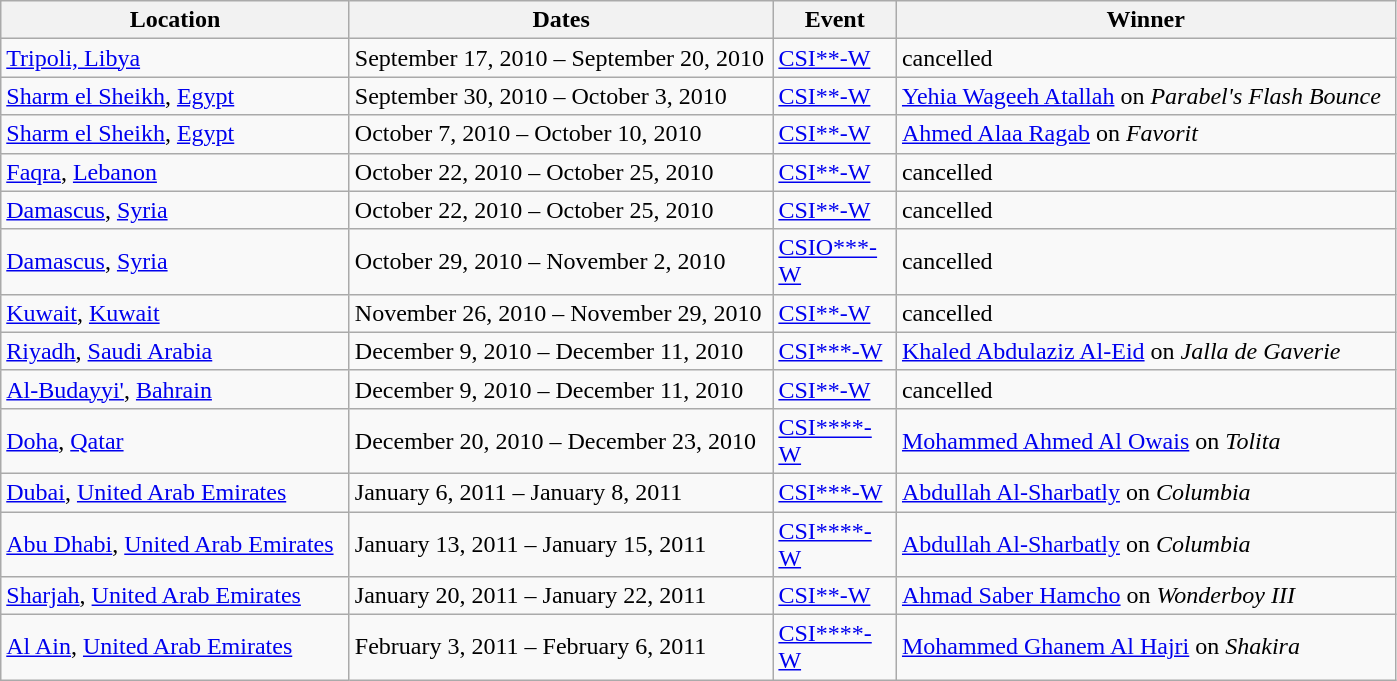<table class="wikitable">
<tr>
<th width=225>Location</th>
<th width=275>Dates</th>
<th width=75>Event</th>
<th width=325>Winner</th>
</tr>
<tr>
<td> <a href='#'>Tripoli, Libya</a></td>
<td>September 17, 2010 – September 20, 2010</td>
<td><a href='#'>CSI**-W</a></td>
<td>cancelled</td>
</tr>
<tr>
<td> <a href='#'>Sharm el Sheikh</a>, <a href='#'>Egypt</a></td>
<td>September 30, 2010 – October 3, 2010</td>
<td><a href='#'>CSI**-W</a></td>
<td> <a href='#'>Yehia Wageeh Atallah</a> on <em>Parabel's Flash Bounce</em></td>
</tr>
<tr>
<td> <a href='#'>Sharm el Sheikh</a>, <a href='#'>Egypt</a></td>
<td>October 7, 2010 – October 10, 2010</td>
<td><a href='#'>CSI**-W</a></td>
<td> <a href='#'>Ahmed Alaa Ragab</a> on <em>Favorit</em></td>
</tr>
<tr>
<td> <a href='#'>Faqra</a>, <a href='#'>Lebanon</a></td>
<td>October 22, 2010 – October 25, 2010</td>
<td><a href='#'>CSI**-W</a></td>
<td>cancelled</td>
</tr>
<tr>
<td> <a href='#'>Damascus</a>, <a href='#'>Syria</a></td>
<td>October 22, 2010 – October 25, 2010</td>
<td><a href='#'>CSI**-W</a></td>
<td>cancelled</td>
</tr>
<tr>
<td> <a href='#'>Damascus</a>, <a href='#'>Syria</a></td>
<td>October 29, 2010 – November 2, 2010</td>
<td><a href='#'>CSIO***-W</a></td>
<td>cancelled</td>
</tr>
<tr>
<td> <a href='#'>Kuwait</a>, <a href='#'>Kuwait</a></td>
<td>November 26, 2010 – November 29, 2010</td>
<td><a href='#'>CSI**-W</a></td>
<td>cancelled</td>
</tr>
<tr>
<td> <a href='#'>Riyadh</a>, <a href='#'>Saudi Arabia</a></td>
<td>December 9, 2010 – December 11, 2010</td>
<td><a href='#'>CSI***-W</a></td>
<td> <a href='#'>Khaled Abdulaziz Al-Eid</a> on <em>Jalla de Gaverie</em></td>
</tr>
<tr>
<td> <a href='#'>Al-Budayyi'</a>, <a href='#'>Bahrain</a></td>
<td>December 9, 2010 – December 11, 2010</td>
<td><a href='#'>CSI**-W</a></td>
<td>cancelled</td>
</tr>
<tr>
<td> <a href='#'>Doha</a>, <a href='#'>Qatar</a></td>
<td>December 20, 2010 – December 23, 2010</td>
<td><a href='#'>CSI****-W</a></td>
<td> <a href='#'>Mohammed Ahmed Al Owais</a> on <em>Tolita</em></td>
</tr>
<tr>
<td> <a href='#'>Dubai</a>, <a href='#'>United Arab Emirates</a></td>
<td>January 6, 2011 – January 8, 2011</td>
<td><a href='#'>CSI***-W</a></td>
<td> <a href='#'>Abdullah Al-Sharbatly</a> on <em>Columbia</em></td>
</tr>
<tr>
<td> <a href='#'>Abu Dhabi</a>, <a href='#'>United Arab Emirates</a></td>
<td>January 13, 2011 – January 15, 2011</td>
<td><a href='#'>CSI****-W</a></td>
<td> <a href='#'>Abdullah Al-Sharbatly</a> on <em>Columbia</em></td>
</tr>
<tr>
<td> <a href='#'>Sharjah</a>, <a href='#'>United Arab Emirates</a></td>
<td>January 20, 2011 – January 22, 2011</td>
<td><a href='#'>CSI**-W</a></td>
<td> <a href='#'>Ahmad Saber Hamcho</a> on <em>Wonderboy III</em></td>
</tr>
<tr>
<td> <a href='#'>Al Ain</a>, <a href='#'>United Arab Emirates</a></td>
<td>February 3, 2011 – February 6, 2011</td>
<td><a href='#'>CSI****-W</a></td>
<td> <a href='#'>Mohammed Ghanem Al Hajri</a> on <em>Shakira</em></td>
</tr>
</table>
